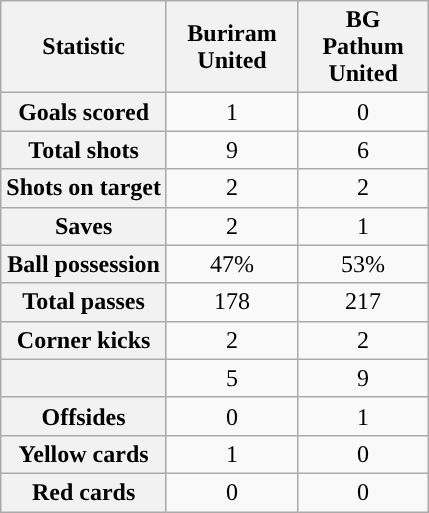<table class="wikitable plainrowheaders" style="text-align:center">
<tr>
<th scope="col">Statistic</th>
<th scope="col" style="width:80px">Buriram United</th>
<th scope="col" style="width:80px">BG Pathum United</th>
</tr>
<tr>
<th scope=row>Goals scored</th>
<td>1</td>
<td>0</td>
</tr>
<tr>
<th scope=row>Total shots</th>
<td>9</td>
<td>6</td>
</tr>
<tr>
<th scope=row>Shots on target</th>
<td>2</td>
<td>2</td>
</tr>
<tr>
<th scope=row>Saves</th>
<td>2</td>
<td>1</td>
</tr>
<tr>
<th scope=row>Ball possession</th>
<td>47%</td>
<td>53%</td>
</tr>
<tr>
<th scope=row>Total passes</th>
<td>178</td>
<td>217</td>
</tr>
<tr>
<th scope=row>Corner kicks</th>
<td>2</td>
<td>2</td>
</tr>
<tr>
<th scope=row></th>
<td>5</td>
<td>9</td>
</tr>
<tr>
<th scope=row>Offsides</th>
<td>0</td>
<td>1</td>
</tr>
<tr>
<th scope=row>Yellow cards</th>
<td>1</td>
<td>0</td>
</tr>
<tr>
<th scope=row>Red cards</th>
<td>0</td>
<td>0</td>
</tr>
</table>
